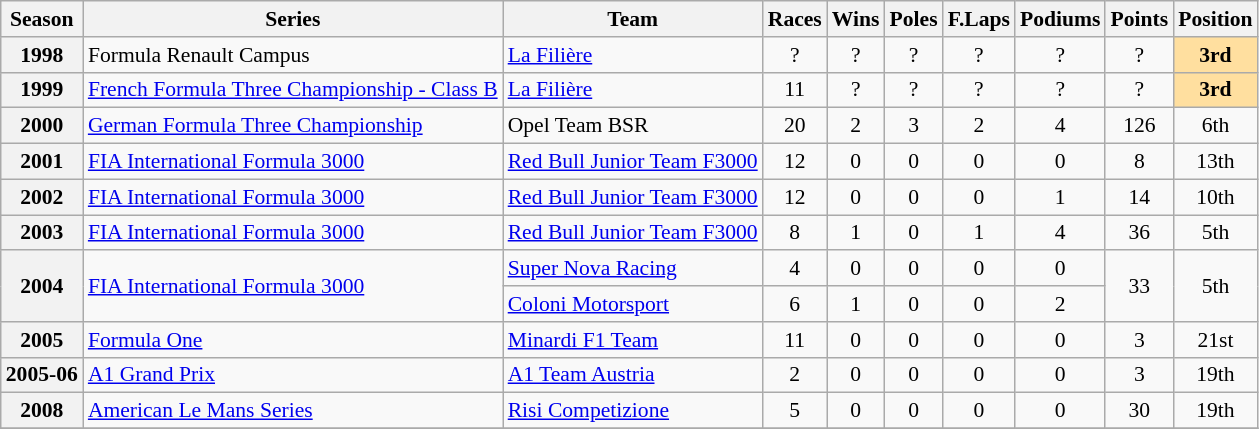<table class="wikitable" style="font-size: 90%; text-align:center">
<tr>
<th>Season</th>
<th>Series</th>
<th>Team</th>
<th>Races</th>
<th>Wins</th>
<th>Poles</th>
<th>F.Laps</th>
<th>Podiums</th>
<th>Points</th>
<th>Position</th>
</tr>
<tr>
<th>1998</th>
<td align=left nowrap>Formula Renault Campus</td>
<td align=left nowrap><a href='#'>La Filière</a></td>
<td>?</td>
<td>?</td>
<td>?</td>
<td>?</td>
<td>?</td>
<td>?</td>
<td style="background:#FFDF9F;"><strong>3rd</strong></td>
</tr>
<tr>
<th>1999</th>
<td align=left nowrap><a href='#'>French Formula Three Championship - Class B</a></td>
<td align=left nowrap><a href='#'>La Filière</a></td>
<td>11</td>
<td>?</td>
<td>?</td>
<td>?</td>
<td>?</td>
<td>?</td>
<td style="background:#FFDF9F;"><strong>3rd</strong></td>
</tr>
<tr>
<th>2000</th>
<td align=left nowrap><a href='#'>German Formula Three Championship</a></td>
<td align=left nowrap>Opel Team BSR</td>
<td>20</td>
<td>2</td>
<td>3</td>
<td>2</td>
<td>4</td>
<td>126</td>
<td>6th</td>
</tr>
<tr>
<th>2001</th>
<td align=left><a href='#'>FIA International Formula 3000</a></td>
<td align=left nowrap><a href='#'>Red Bull Junior Team F3000</a></td>
<td>12</td>
<td>0</td>
<td>0</td>
<td>0</td>
<td>0</td>
<td>8</td>
<td>13th</td>
</tr>
<tr>
<th>2002</th>
<td align=left><a href='#'>FIA International Formula 3000</a></td>
<td align=left nowrap><a href='#'>Red Bull Junior Team F3000</a></td>
<td>12</td>
<td>0</td>
<td>0</td>
<td>0</td>
<td>1</td>
<td>14</td>
<td>10th</td>
</tr>
<tr>
<th>2003</th>
<td align=left><a href='#'>FIA International Formula 3000</a></td>
<td align=left nowrap><a href='#'>Red Bull Junior Team F3000</a></td>
<td>8</td>
<td>1</td>
<td>0</td>
<td>1</td>
<td>4</td>
<td>36</td>
<td>5th</td>
</tr>
<tr>
<th rowspan=2>2004</th>
<td align=left rowspan=2><a href='#'>FIA International Formula 3000</a></td>
<td align=left nowrap><a href='#'>Super Nova Racing</a></td>
<td>4</td>
<td>0</td>
<td>0</td>
<td>0</td>
<td>0</td>
<td rowspan=2>33</td>
<td rowspan=2>5th</td>
</tr>
<tr>
<td align=left nowrap><a href='#'>Coloni Motorsport</a></td>
<td>6</td>
<td>1</td>
<td>0</td>
<td>0</td>
<td>2</td>
</tr>
<tr>
<th>2005</th>
<td align=left><a href='#'>Formula One</a></td>
<td align=left nowrap><a href='#'>Minardi F1 Team</a></td>
<td>11</td>
<td>0</td>
<td>0</td>
<td>0</td>
<td>0</td>
<td>3</td>
<td>21st</td>
</tr>
<tr>
<th nowrap>2005-06</th>
<td align=left><a href='#'>A1 Grand Prix</a></td>
<td align=left nowrap><a href='#'>A1 Team Austria</a></td>
<td>2</td>
<td>0</td>
<td>0</td>
<td>0</td>
<td>0</td>
<td>3</td>
<td>19th</td>
</tr>
<tr>
<th>2008</th>
<td align=left><a href='#'>American Le Mans Series</a></td>
<td align=left nowrap><a href='#'>Risi Competizione</a></td>
<td>5</td>
<td>0</td>
<td>0</td>
<td>0</td>
<td>0</td>
<td>30</td>
<td>19th</td>
</tr>
<tr>
</tr>
</table>
